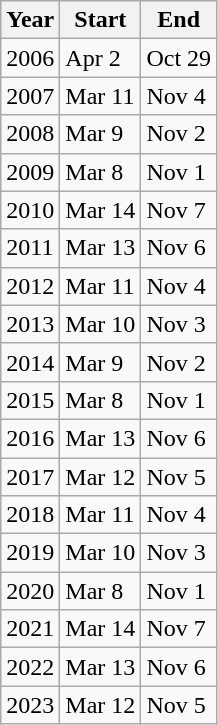<table class="wikitable" align="center">
<tr>
<th scope="col">Year</th>
<th scope="col">Start</th>
<th scope="col">End</th>
</tr>
<tr>
<td scope="row">2006</td>
<td>Apr 2</td>
<td>Oct 29</td>
</tr>
<tr>
<td scope="row">2007</td>
<td>Mar 11</td>
<td>Nov 4</td>
</tr>
<tr>
<td scope="row">2008</td>
<td>Mar 9</td>
<td>Nov 2</td>
</tr>
<tr>
<td scope="row">2009</td>
<td>Mar 8</td>
<td>Nov 1</td>
</tr>
<tr>
<td scope="row">2010</td>
<td>Mar 14</td>
<td>Nov 7</td>
</tr>
<tr>
<td scope="row">2011</td>
<td>Mar 13</td>
<td>Nov 6</td>
</tr>
<tr>
<td scope="row">2012</td>
<td>Mar 11</td>
<td>Nov 4</td>
</tr>
<tr>
<td scope="row">2013</td>
<td>Mar 10</td>
<td>Nov 3</td>
</tr>
<tr>
<td scope="row">2014</td>
<td>Mar 9</td>
<td>Nov 2</td>
</tr>
<tr>
<td scope="row">2015</td>
<td>Mar 8</td>
<td>Nov 1</td>
</tr>
<tr>
<td scope="row">2016</td>
<td>Mar 13</td>
<td>Nov 6</td>
</tr>
<tr>
<td scope="row">2017</td>
<td>Mar 12</td>
<td>Nov 5</td>
</tr>
<tr>
<td scope="row">2018</td>
<td>Mar 11</td>
<td>Nov 4</td>
</tr>
<tr>
<td scope="row">2019</td>
<td>Mar 10</td>
<td>Nov 3</td>
</tr>
<tr>
<td scope="row">2020</td>
<td>Mar 8</td>
<td>Nov 1</td>
</tr>
<tr>
<td scope="row">2021</td>
<td>Mar 14</td>
<td>Nov 7</td>
</tr>
<tr>
<td scope="row">2022</td>
<td>Mar 13</td>
<td>Nov 6</td>
</tr>
<tr>
<td scope="row">2023</td>
<td>Mar 12</td>
<td>Nov 5</td>
</tr>
</table>
